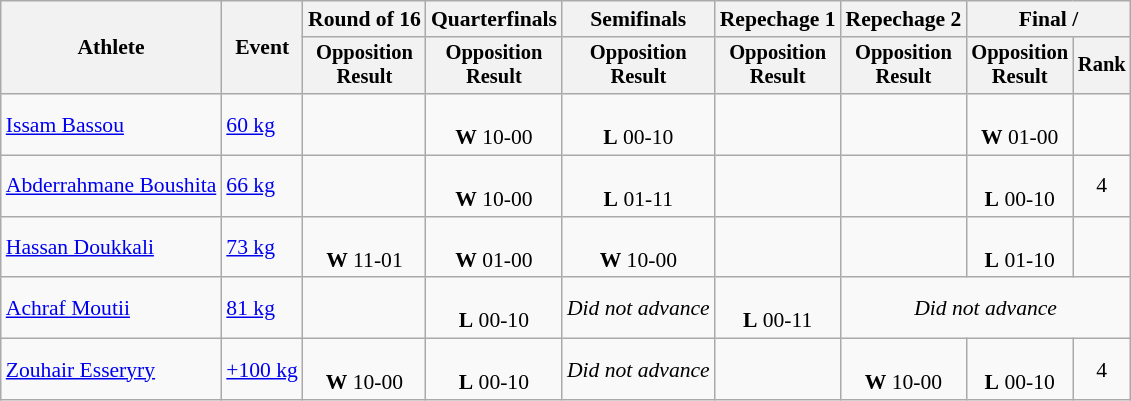<table class="wikitable" style="font-size:90%">
<tr>
<th rowspan="2">Athlete</th>
<th rowspan="2">Event</th>
<th>Round of 16</th>
<th>Quarterfinals</th>
<th>Semifinals</th>
<th>Repechage 1</th>
<th>Repechage 2</th>
<th colspan=2>Final / </th>
</tr>
<tr style="font-size:95%">
<th>Opposition<br>Result</th>
<th>Opposition<br>Result</th>
<th>Opposition<br>Result</th>
<th>Opposition<br>Result</th>
<th>Opposition<br>Result</th>
<th>Opposition<br>Result</th>
<th>Rank</th>
</tr>
<tr align=center>
<td align=left><a href='#'>Issam Bassou</a></td>
<td align=left><a href='#'>60 kg</a></td>
<td></td>
<td><br><strong>W</strong> 10-00</td>
<td><br><strong>L</strong> 00-10</td>
<td></td>
<td></td>
<td><br><strong>W</strong> 01-00</td>
<td></td>
</tr>
<tr align=center>
<td align=left><a href='#'>Abderrahmane Boushita</a></td>
<td align=left><a href='#'>66 kg</a></td>
<td></td>
<td><br><strong>W</strong> 10-00</td>
<td><br><strong>L</strong> 01-11</td>
<td></td>
<td></td>
<td><br><strong>L</strong> 00-10</td>
<td>4</td>
</tr>
<tr align=center>
<td align=left><a href='#'>Hassan Doukkali</a></td>
<td align=left><a href='#'>73 kg</a></td>
<td><br><strong>W</strong> 11-01</td>
<td><br><strong>W</strong> 01-00</td>
<td><br><strong>W</strong> 10-00</td>
<td></td>
<td></td>
<td><br><strong>L</strong> 01-10</td>
<td></td>
</tr>
<tr align=center>
<td align=left><a href='#'>Achraf Moutii</a></td>
<td align=left><a href='#'>81 kg</a></td>
<td></td>
<td><br><strong>L</strong> 00-10</td>
<td><em>Did not advance</em></td>
<td><br><strong>L</strong> 00-11</td>
<td colspan=3><em>Did not advance</em></td>
</tr>
<tr align=center>
<td align=left><a href='#'>Zouhair Esseryry</a></td>
<td align=left><a href='#'>+100 kg</a></td>
<td><br><strong>W</strong> 10-00</td>
<td><br><strong>L</strong> 00-10</td>
<td><em>Did not advance</em></td>
<td></td>
<td><br><strong>W</strong> 10-00</td>
<td><br><strong>L</strong> 00-10</td>
<td>4</td>
</tr>
</table>
